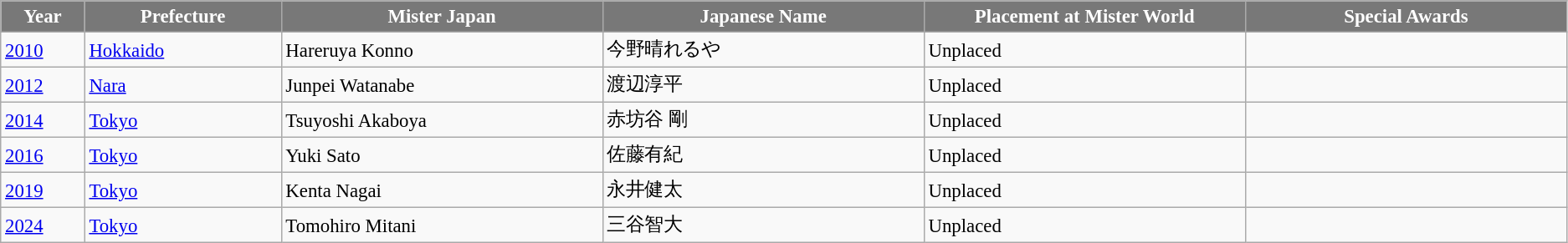<table class="wikitable " style="font-size: 95%;">
<tr>
<th width="60" style="background-color:#787878;color:#FFFFFF;">Year</th>
<th width="150" style="background-color:#787878;color:#FFFFFF;">Prefecture</th>
<th width="250" style="background-color:#787878;color:#FFFFFF;">Mister Japan</th>
<th width="250" style="background-color:#787878;color:#FFFFFF;">Japanese Name</th>
<th width="250" style="background-color:#787878;color:#FFFFFF;">Placement at Mister World</th>
<th width="250" style="background-color:#787878;color:#FFFFFF;">Special Awards</th>
</tr>
<tr>
<td><a href='#'>2010</a></td>
<td><a href='#'>Hokkaido</a></td>
<td>Hareruya Konno</td>
<td>今野晴れるや</td>
<td>Unplaced</td>
<td></td>
</tr>
<tr>
<td><a href='#'>2012</a></td>
<td><a href='#'>Nara</a></td>
<td>Junpei Watanabe</td>
<td>渡辺淳平</td>
<td>Unplaced</td>
<td></td>
</tr>
<tr>
<td><a href='#'>2014</a></td>
<td><a href='#'>Tokyo</a></td>
<td>Tsuyoshi Akaboya</td>
<td>赤坊谷 剛</td>
<td>Unplaced</td>
<td></td>
</tr>
<tr>
<td><a href='#'>2016</a></td>
<td><a href='#'>Tokyo</a></td>
<td>Yuki Sato</td>
<td>佐藤有紀</td>
<td>Unplaced</td>
<td></td>
</tr>
<tr>
<td><a href='#'>2019</a></td>
<td><a href='#'>Tokyo</a></td>
<td>Kenta Nagai</td>
<td>永井健太</td>
<td>Unplaced</td>
<td></td>
</tr>
<tr>
<td><a href='#'>2024</a></td>
<td><a href='#'>Tokyo</a></td>
<td>Tomohiro Mitani</td>
<td>三谷智大</td>
<td>Unplaced</td>
<td></td>
</tr>
</table>
